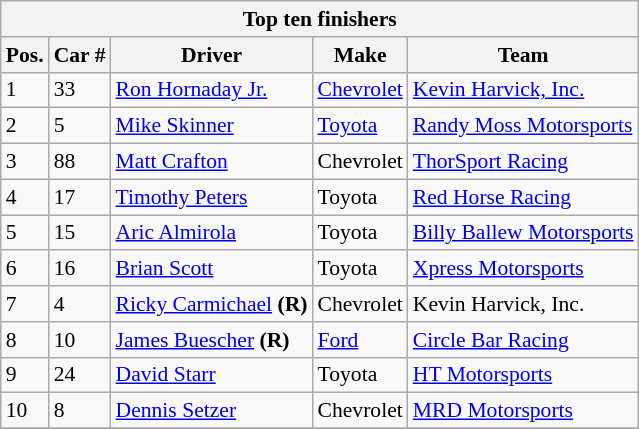<table class="wikitable" style="font-size: 90%">
<tr>
<th colspan=9>Top ten finishers</th>
</tr>
<tr>
<th>Pos.</th>
<th>Car #</th>
<th>Driver</th>
<th>Make</th>
<th>Team</th>
</tr>
<tr>
<td>1</td>
<td>33</td>
<td><a href='#'>Ron Hornaday Jr.</a></td>
<td><a href='#'>Chevrolet</a></td>
<td><a href='#'>Kevin Harvick, Inc.</a></td>
</tr>
<tr>
<td>2</td>
<td>5</td>
<td><a href='#'>Mike Skinner</a></td>
<td><a href='#'>Toyota</a></td>
<td><a href='#'>Randy Moss Motorsports</a></td>
</tr>
<tr>
<td>3</td>
<td>88</td>
<td><a href='#'>Matt Crafton</a></td>
<td>Chevrolet</td>
<td><a href='#'>ThorSport Racing</a></td>
</tr>
<tr>
<td>4</td>
<td>17</td>
<td><a href='#'>Timothy Peters</a></td>
<td>Toyota</td>
<td><a href='#'>Red Horse Racing</a></td>
</tr>
<tr>
<td>5</td>
<td>15</td>
<td><a href='#'>Aric Almirola</a></td>
<td>Toyota</td>
<td><a href='#'>Billy Ballew Motorsports</a></td>
</tr>
<tr>
<td>6</td>
<td>16</td>
<td><a href='#'>Brian Scott</a></td>
<td>Toyota</td>
<td><a href='#'>Xpress Motorsports</a></td>
</tr>
<tr>
<td>7</td>
<td>4</td>
<td><a href='#'>Ricky Carmichael</a> <strong>(R)</strong></td>
<td>Chevrolet</td>
<td>Kevin Harvick, Inc.</td>
</tr>
<tr>
<td>8</td>
<td>10</td>
<td><a href='#'>James Buescher</a> <strong>(R)</strong></td>
<td><a href='#'>Ford</a></td>
<td><a href='#'>Circle Bar Racing</a></td>
</tr>
<tr>
<td>9</td>
<td>24</td>
<td><a href='#'>David Starr</a></td>
<td>Toyota</td>
<td><a href='#'>HT Motorsports</a></td>
</tr>
<tr>
<td>10</td>
<td>8</td>
<td><a href='#'>Dennis Setzer</a></td>
<td>Chevrolet</td>
<td><a href='#'>MRD Motorsports</a></td>
</tr>
<tr>
</tr>
</table>
